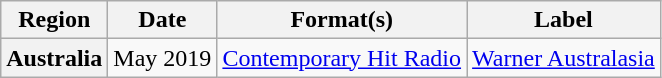<table class="wikitable plainrowheaders">
<tr>
<th scope="col">Region</th>
<th scope="col">Date</th>
<th scope="col">Format(s)</th>
<th scope="col">Label</th>
</tr>
<tr>
<th scope="row">Australia</th>
<td>May 2019</td>
<td><a href='#'>Contemporary Hit Radio</a></td>
<td><a href='#'>Warner Australasia</a></td>
</tr>
</table>
